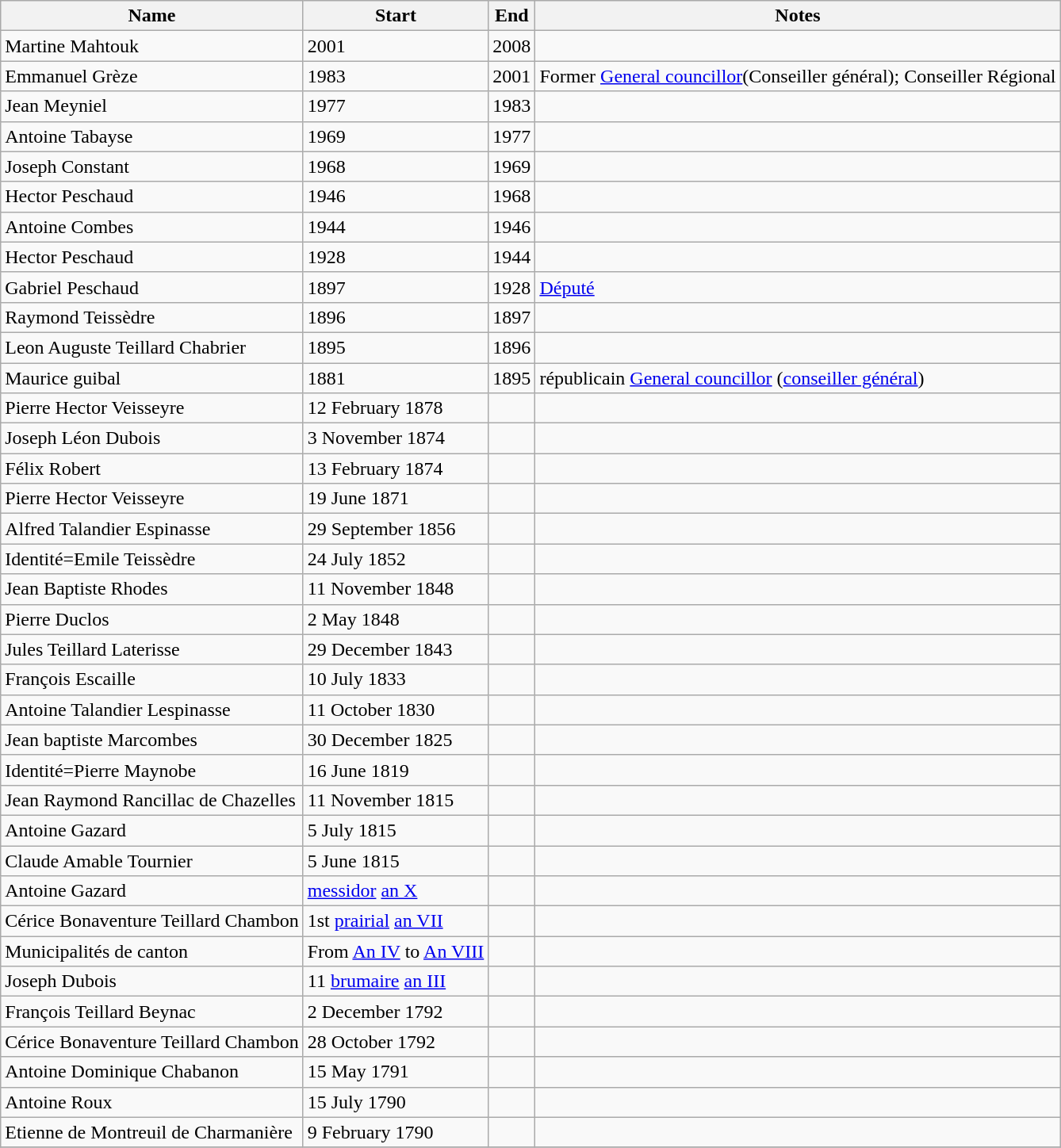<table class="wikitable">
<tr>
<th>Name</th>
<th>Start</th>
<th>End</th>
<th>Notes</th>
</tr>
<tr>
<td>Martine Mahtouk</td>
<td>2001</td>
<td>2008</td>
<td></td>
</tr>
<tr>
<td>Emmanuel Grèze</td>
<td>1983</td>
<td>2001</td>
<td>Former <a href='#'>General councillor</a>(Conseiller général); Conseiller Régional</td>
</tr>
<tr>
<td>Jean Meyniel</td>
<td>1977</td>
<td>1983</td>
<td></td>
</tr>
<tr>
<td>Antoine Tabayse</td>
<td>1969</td>
<td>1977</td>
<td></td>
</tr>
<tr>
<td>Joseph Constant</td>
<td>1968</td>
<td>1969</td>
<td></td>
</tr>
<tr>
<td>Hector Peschaud</td>
<td>1946</td>
<td>1968</td>
<td></td>
</tr>
<tr>
<td>Antoine Combes</td>
<td>1944</td>
<td>1946</td>
<td></td>
</tr>
<tr>
<td>Hector Peschaud</td>
<td>1928</td>
<td>1944</td>
<td></td>
</tr>
<tr>
<td>Gabriel Peschaud</td>
<td>1897</td>
<td>1928</td>
<td><a href='#'>Député</a></td>
</tr>
<tr>
<td>Raymond Teissèdre</td>
<td>1896</td>
<td>1897</td>
<td></td>
</tr>
<tr>
<td>Leon Auguste Teillard Chabrier</td>
<td>1895</td>
<td>1896</td>
<td></td>
</tr>
<tr>
<td>Maurice guibal</td>
<td>1881</td>
<td>1895</td>
<td>républicain   <a href='#'>General councillor</a> (<a href='#'>conseiller général</a>)</td>
</tr>
<tr>
<td>Pierre Hector Veisseyre</td>
<td>12 February 1878</td>
<td></td>
<td></td>
</tr>
<tr>
<td>Joseph Léon Dubois</td>
<td>3 November 1874</td>
<td></td>
<td></td>
</tr>
<tr>
<td>Félix Robert</td>
<td>13 February 1874</td>
<td></td>
<td></td>
</tr>
<tr>
<td>Pierre Hector Veisseyre</td>
<td>19 June 1871</td>
<td></td>
<td></td>
</tr>
<tr>
<td>Alfred Talandier Espinasse</td>
<td>29 September 1856</td>
<td></td>
<td></td>
</tr>
<tr>
<td>Identité=Emile Teissèdre</td>
<td>24 July 1852</td>
<td></td>
<td></td>
</tr>
<tr>
<td>Jean Baptiste Rhodes</td>
<td>11 November 1848</td>
<td></td>
<td></td>
</tr>
<tr>
<td>Pierre Duclos</td>
<td>2 May 1848</td>
<td></td>
<td></td>
</tr>
<tr>
<td>Jules Teillard Laterisse</td>
<td>29 December 1843</td>
<td></td>
<td></td>
</tr>
<tr>
<td>François Escaille</td>
<td>10 July 1833</td>
<td></td>
<td></td>
</tr>
<tr>
<td>Antoine Talandier Lespinasse</td>
<td>11 October 1830</td>
<td></td>
<td></td>
</tr>
<tr>
<td>Jean baptiste Marcombes</td>
<td>30 December 1825</td>
<td></td>
<td></td>
</tr>
<tr>
<td>Identité=Pierre Maynobe</td>
<td>16 June 1819</td>
<td></td>
<td></td>
</tr>
<tr>
<td>Jean Raymond Rancillac de Chazelles</td>
<td>11 November 1815</td>
<td></td>
<td></td>
</tr>
<tr>
<td>Antoine Gazard</td>
<td>5 July 1815</td>
<td></td>
<td></td>
</tr>
<tr>
<td>Claude Amable Tournier</td>
<td>5 June 1815</td>
<td></td>
<td></td>
</tr>
<tr>
<td>Antoine Gazard</td>
<td><a href='#'>messidor</a> <a href='#'>an X</a></td>
<td></td>
<td></td>
</tr>
<tr>
<td>Cérice Bonaventure Teillard Chambon</td>
<td>1st <a href='#'>prairial</a> <a href='#'>an VII</a></td>
<td></td>
<td></td>
</tr>
<tr>
<td>Municipalités de canton</td>
<td>From <a href='#'>An IV</a> to <a href='#'>An VIII</a></td>
<td></td>
<td></td>
</tr>
<tr>
<td>Joseph Dubois</td>
<td>11 <a href='#'>brumaire</a> <a href='#'>an III</a></td>
<td></td>
<td></td>
</tr>
<tr>
<td>François Teillard Beynac</td>
<td>2 December 1792</td>
<td></td>
<td></td>
</tr>
<tr>
<td>Cérice Bonaventure Teillard Chambon</td>
<td>28 October 1792</td>
<td></td>
<td></td>
</tr>
<tr>
<td>Antoine Dominique Chabanon</td>
<td>15 May 1791</td>
<td></td>
<td></td>
</tr>
<tr>
<td>Antoine Roux</td>
<td>15 July 1790</td>
<td></td>
<td></td>
</tr>
<tr>
<td>Etienne de Montreuil de Charmanière</td>
<td>9 February 1790</td>
<td></td>
<td></td>
</tr>
<tr>
</tr>
</table>
